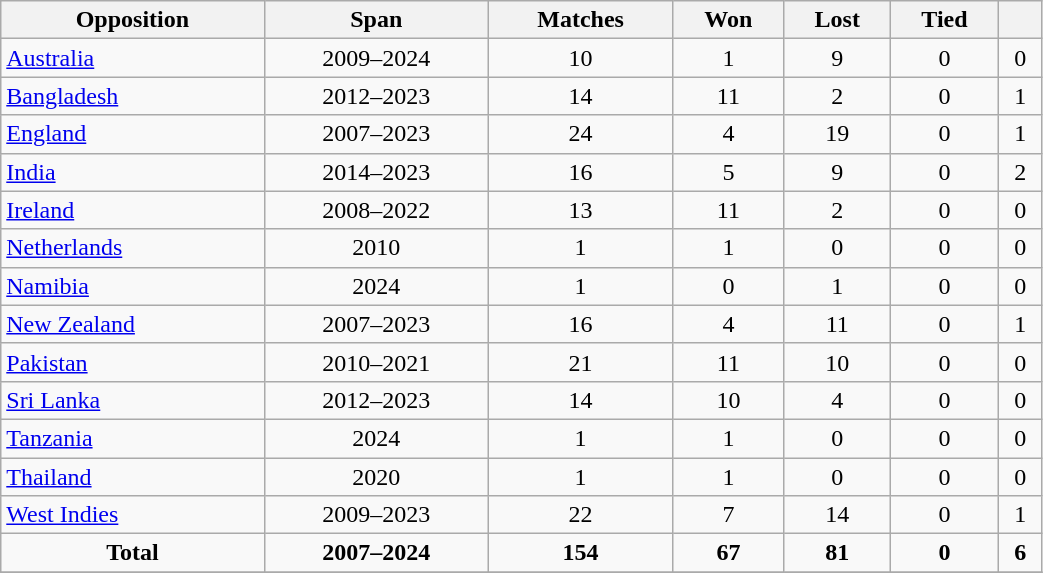<table class="wikitable" style="text-align: center; width:55%">
<tr>
<th>Opposition</th>
<th>Span</th>
<th>Matches</th>
<th>Won</th>
<th>Lost</th>
<th>Tied</th>
<th></th>
</tr>
<tr>
<td align="left"><a href='#'>Australia</a></td>
<td>2009–2024</td>
<td>10</td>
<td>1</td>
<td>9</td>
<td>0</td>
<td>0</td>
</tr>
<tr>
<td align="left"><a href='#'>Bangladesh</a></td>
<td>2012–2023</td>
<td>14</td>
<td>11</td>
<td>2</td>
<td>0</td>
<td>1</td>
</tr>
<tr>
<td align="left"><a href='#'>England</a></td>
<td>2007–2023</td>
<td>24</td>
<td>4</td>
<td>19</td>
<td>0</td>
<td>1</td>
</tr>
<tr>
<td align="left"><a href='#'>India</a></td>
<td>2014–2023</td>
<td>16</td>
<td>5</td>
<td>9</td>
<td>0</td>
<td>2</td>
</tr>
<tr>
<td align="left"><a href='#'>Ireland</a></td>
<td>2008–2022</td>
<td>13</td>
<td>11</td>
<td>2</td>
<td>0</td>
<td>0</td>
</tr>
<tr>
<td align="left"><a href='#'>Netherlands</a></td>
<td>2010</td>
<td>1</td>
<td>1</td>
<td>0</td>
<td>0</td>
<td>0</td>
</tr>
<tr>
<td align="left"><a href='#'>Namibia</a></td>
<td>2024</td>
<td>1</td>
<td>0</td>
<td>1</td>
<td>0</td>
<td>0</td>
</tr>
<tr>
<td align="left"><a href='#'>New Zealand</a></td>
<td>2007–2023</td>
<td>16</td>
<td>4</td>
<td>11</td>
<td>0</td>
<td>1</td>
</tr>
<tr>
<td align="left"><a href='#'>Pakistan</a></td>
<td>2010–2021</td>
<td>21</td>
<td>11</td>
<td>10</td>
<td>0</td>
<td>0</td>
</tr>
<tr>
<td align="left"><a href='#'>Sri Lanka</a></td>
<td>2012–2023</td>
<td>14</td>
<td>10</td>
<td>4</td>
<td>0</td>
<td>0</td>
</tr>
<tr>
<td align="left"><a href='#'>Tanzania</a></td>
<td>2024</td>
<td>1</td>
<td>1</td>
<td>0</td>
<td>0</td>
<td>0</td>
</tr>
<tr>
<td align="left"><a href='#'>Thailand</a></td>
<td>2020</td>
<td>1</td>
<td>1</td>
<td>0</td>
<td>0</td>
<td>0</td>
</tr>
<tr>
<td align="left"><a href='#'>West Indies</a></td>
<td>2009–2023</td>
<td>22</td>
<td>7</td>
<td>14</td>
<td>0</td>
<td>1</td>
</tr>
<tr>
<td><strong>Total</strong></td>
<td><strong>2007–2024</strong></td>
<td><strong>154</strong></td>
<td><strong>67</strong></td>
<td><strong>81</strong></td>
<td><strong>0</strong></td>
<td><strong>6</strong></td>
</tr>
<tr>
</tr>
</table>
